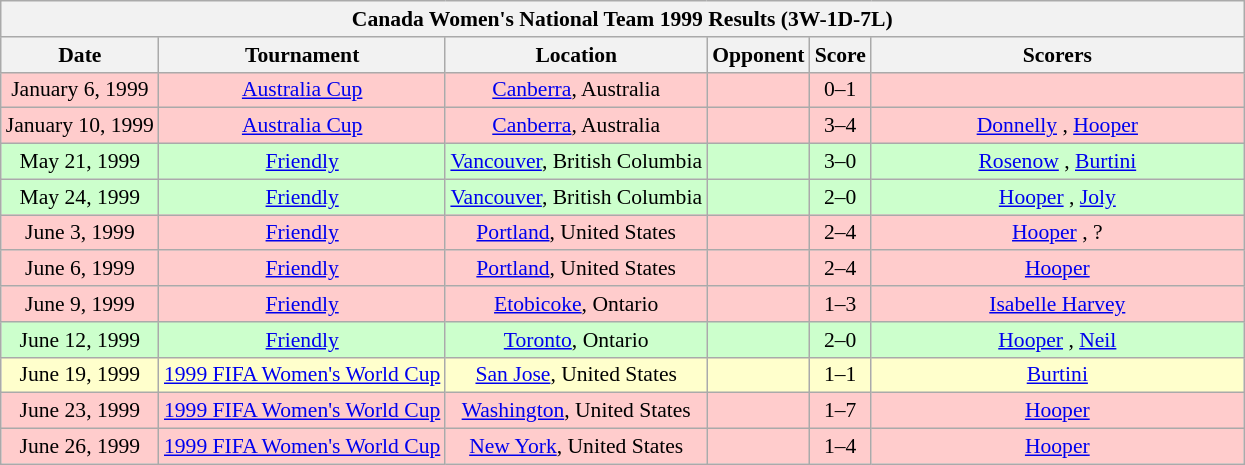<table class="wikitable collapsible collapsed" style="font-size:90%">
<tr>
<th colspan="6"><strong>Canada Women's National Team 1999 Results (3W-1D-7L)</strong></th>
</tr>
<tr>
<th>Date</th>
<th>Tournament</th>
<th>Location</th>
<th>Opponent</th>
<th>Score</th>
<th width=30%>Scorers</th>
</tr>
<tr style="background:#fcc;">
<td style="text-align: center;">January 6, 1999</td>
<td style="text-align: center;"><a href='#'>Australia Cup</a></td>
<td style="text-align: center;"><a href='#'>Canberra</a>, Australia</td>
<td></td>
<td style="text-align: center;">0–1</td>
<td style="text-align: center;"></td>
</tr>
<tr style="background:#fcc;">
<td style="text-align: center;">January 10, 1999</td>
<td style="text-align: center;"><a href='#'>Australia Cup</a></td>
<td style="text-align: center;"><a href='#'>Canberra</a>, Australia</td>
<td></td>
<td style="text-align: center;">3–4</td>
<td style="text-align: center;"><a href='#'>Donnelly</a> , <a href='#'>Hooper</a> </td>
</tr>
<tr style="background:#cfc;">
<td style="text-align: center;">May 21, 1999</td>
<td style="text-align: center;"><a href='#'>Friendly</a></td>
<td style="text-align: center;"><a href='#'>Vancouver</a>, British Columbia</td>
<td></td>
<td style="text-align: center;">3–0</td>
<td style="text-align: center;"><a href='#'>Rosenow</a> , <a href='#'>Burtini</a> </td>
</tr>
<tr style="background:#cfc;">
<td style="text-align: center;">May 24, 1999</td>
<td style="text-align: center;"><a href='#'>Friendly</a></td>
<td style="text-align: center;"><a href='#'>Vancouver</a>, British Columbia</td>
<td></td>
<td style="text-align: center;">2–0</td>
<td style="text-align: center;"><a href='#'>Hooper</a> , <a href='#'>Joly</a> </td>
</tr>
<tr style="background:#fcc;">
<td style="text-align: center;">June 3, 1999</td>
<td style="text-align: center;"><a href='#'>Friendly</a></td>
<td style="text-align: center;"><a href='#'>Portland</a>, United States</td>
<td></td>
<td style="text-align: center;">2–4</td>
<td style="text-align: center;"><a href='#'>Hooper</a> , ? </td>
</tr>
<tr style="background:#fcc;">
<td style="text-align: center;">June 6, 1999</td>
<td style="text-align: center;"><a href='#'>Friendly</a></td>
<td style="text-align: center;"><a href='#'>Portland</a>, United States</td>
<td></td>
<td style="text-align: center;">2–4</td>
<td style="text-align: center;"><a href='#'>Hooper</a> </td>
</tr>
<tr style="background:#fcc;">
<td style="text-align: center;">June 9, 1999</td>
<td style="text-align: center;"><a href='#'>Friendly</a></td>
<td style="text-align: center;"><a href='#'>Etobicoke</a>, Ontario</td>
<td></td>
<td style="text-align: center;">1–3</td>
<td style="text-align: center;"><a href='#'>Isabelle Harvey</a> </td>
</tr>
<tr style="background:#cfc;">
<td style="text-align: center;">June 12, 1999</td>
<td style="text-align: center;"><a href='#'>Friendly</a></td>
<td style="text-align: center;"><a href='#'>Toronto</a>, Ontario</td>
<td></td>
<td style="text-align: center;">2–0</td>
<td style="text-align: center;"><a href='#'>Hooper</a> , <a href='#'>Neil</a> </td>
</tr>
<tr style="background:#ffc;">
<td style="text-align: center;">June 19, 1999</td>
<td style="text-align: center;"><a href='#'>1999 FIFA Women's World Cup</a></td>
<td style="text-align: center;"><a href='#'>San Jose</a>, United States</td>
<td></td>
<td style="text-align: center;">1–1</td>
<td style="text-align: center;"><a href='#'>Burtini</a> </td>
</tr>
<tr style="background:#fcc;">
<td style="text-align: center;">June 23, 1999</td>
<td style="text-align: center;"><a href='#'>1999 FIFA Women's World Cup</a></td>
<td style="text-align: center;"><a href='#'>Washington</a>, United States</td>
<td></td>
<td style="text-align: center;">1–7</td>
<td style="text-align: center;"><a href='#'>Hooper</a> </td>
</tr>
<tr style="background:#fcc;">
<td style="text-align: center;">June 26, 1999</td>
<td style="text-align: center;"><a href='#'>1999 FIFA Women's World Cup</a></td>
<td style="text-align: center;"><a href='#'>New York</a>, United States</td>
<td></td>
<td style="text-align: center;">1–4</td>
<td style="text-align: center;"><a href='#'>Hooper</a> </td>
</tr>
</table>
